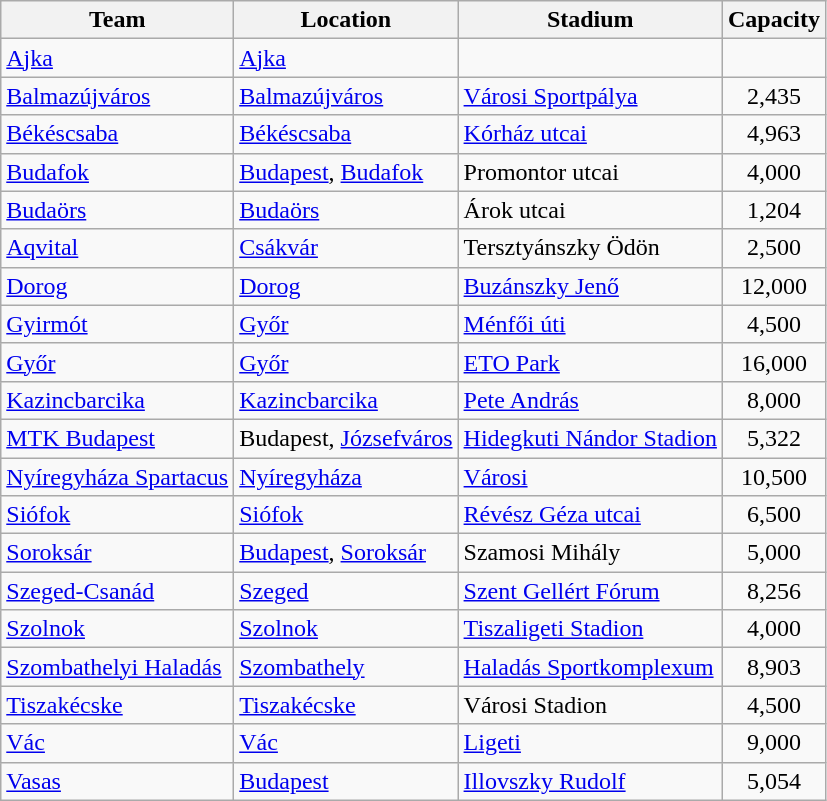<table class="wikitable sortable">
<tr>
<th>Team</th>
<th>Location</th>
<th>Stadium</th>
<th>Capacity</th>
</tr>
<tr>
<td><a href='#'>Ajka</a></td>
<td><a href='#'>Ajka</a></td>
<td></td>
<td align="center"></td>
</tr>
<tr>
<td><a href='#'>Balmazújváros</a></td>
<td><a href='#'>Balmazújváros</a></td>
<td><a href='#'>Városi Sportpálya</a></td>
<td align="center">2,435</td>
</tr>
<tr>
<td><a href='#'>Békéscsaba</a></td>
<td><a href='#'>Békéscsaba</a></td>
<td><a href='#'>Kórház utcai</a></td>
<td align="center">4,963</td>
</tr>
<tr>
<td><a href='#'>Budafok</a></td>
<td><a href='#'>Budapest</a>, <a href='#'>Budafok</a></td>
<td>Promontor utcai</td>
<td align="center">4,000</td>
</tr>
<tr>
<td><a href='#'>Budaörs</a></td>
<td><a href='#'>Budaörs</a></td>
<td>Árok utcai</td>
<td align="center">1,204</td>
</tr>
<tr>
<td><a href='#'>Aqvital</a></td>
<td><a href='#'>Csákvár</a></td>
<td>Tersztyánszky Ödön</td>
<td align="center">2,500</td>
</tr>
<tr>
<td><a href='#'>Dorog</a></td>
<td><a href='#'>Dorog</a></td>
<td><a href='#'>Buzánszky Jenő</a></td>
<td align="center">12,000</td>
</tr>
<tr>
<td><a href='#'>Gyirmót</a></td>
<td><a href='#'>Győr</a></td>
<td><a href='#'>Ménfői úti</a></td>
<td align="center">4,500</td>
</tr>
<tr>
<td><a href='#'>Győr</a></td>
<td><a href='#'>Győr</a></td>
<td><a href='#'>ETO Park</a></td>
<td align="center">16,000</td>
</tr>
<tr>
<td><a href='#'>Kazincbarcika</a></td>
<td><a href='#'>Kazincbarcika</a></td>
<td><a href='#'>Pete András</a></td>
<td align="center">8,000</td>
</tr>
<tr>
<td><a href='#'>MTK Budapest</a></td>
<td>Budapest, <a href='#'>Józsefváros</a></td>
<td><a href='#'>Hidegkuti Nándor Stadion</a></td>
<td align="center">5,322</td>
</tr>
<tr>
<td><a href='#'>Nyíregyháza Spartacus</a></td>
<td><a href='#'>Nyíregyháza</a></td>
<td><a href='#'>Városi</a></td>
<td align="center">10,500</td>
</tr>
<tr>
<td><a href='#'>Siófok</a></td>
<td><a href='#'>Siófok</a></td>
<td><a href='#'>Révész Géza utcai</a></td>
<td align="center">6,500</td>
</tr>
<tr>
<td><a href='#'>Soroksár</a></td>
<td><a href='#'>Budapest</a>, <a href='#'>Soroksár</a></td>
<td>Szamosi Mihály</td>
<td align="center">5,000</td>
</tr>
<tr>
<td><a href='#'>Szeged-Csanád</a></td>
<td><a href='#'>Szeged</a></td>
<td><a href='#'>Szent Gellért Fórum</a></td>
<td align="center">8,256</td>
</tr>
<tr>
<td><a href='#'>Szolnok</a></td>
<td><a href='#'>Szolnok</a></td>
<td><a href='#'>Tiszaligeti Stadion</a></td>
<td align="center">4,000</td>
</tr>
<tr>
<td><a href='#'>Szombathelyi Haladás</a></td>
<td><a href='#'>Szombathely</a></td>
<td><a href='#'>Haladás Sportkomplexum</a></td>
<td align="center">8,903</td>
</tr>
<tr>
<td><a href='#'>Tiszakécske</a></td>
<td><a href='#'>Tiszakécske</a></td>
<td>Városi Stadion</td>
<td align="center">4,500</td>
</tr>
<tr>
<td><a href='#'>Vác</a></td>
<td><a href='#'>Vác</a></td>
<td><a href='#'>Ligeti</a></td>
<td align="center">9,000</td>
</tr>
<tr>
<td><a href='#'>Vasas</a></td>
<td><a href='#'>Budapest</a></td>
<td><a href='#'>Illovszky Rudolf</a></td>
<td align="center">5,054</td>
</tr>
</table>
